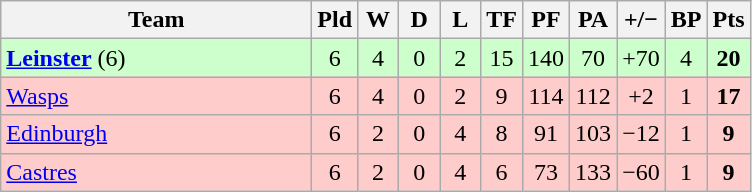<table class="wikitable" style="text-align: center;">
<tr>
<th width="200">Team</th>
<th width="20">Pld</th>
<th width="20">W</th>
<th width="20">D</th>
<th width="20">L</th>
<th width="20">TF</th>
<th width="20">PF</th>
<th width="20">PA</th>
<th width="25">+/−</th>
<th width="20">BP</th>
<th width="20">Pts</th>
</tr>
<tr bgcolor="#ccffcc">
<td align=left> <strong><a href='#'>Leinster</a></strong> (6)</td>
<td>6</td>
<td>4</td>
<td>0</td>
<td>2</td>
<td>15</td>
<td>140</td>
<td>70</td>
<td>+70</td>
<td>4</td>
<td><strong>20</strong></td>
</tr>
<tr bgcolor="#ffcccc">
<td align=left> <a href='#'>Wasps</a></td>
<td>6</td>
<td>4</td>
<td>0</td>
<td>2</td>
<td>9</td>
<td>114</td>
<td>112</td>
<td>+2</td>
<td>1</td>
<td><strong>17</strong></td>
</tr>
<tr bgcolor="#ffcccc">
<td align=left> <a href='#'>Edinburgh</a></td>
<td>6</td>
<td>2</td>
<td>0</td>
<td>4</td>
<td>8</td>
<td>91</td>
<td>103</td>
<td>−12</td>
<td>1</td>
<td><strong>9</strong></td>
</tr>
<tr bgcolor="#ffcccc">
<td align=left> <a href='#'>Castres</a></td>
<td>6</td>
<td>2</td>
<td>0</td>
<td>4</td>
<td>6</td>
<td>73</td>
<td>133</td>
<td>−60</td>
<td>1</td>
<td><strong>9</strong></td>
</tr>
</table>
